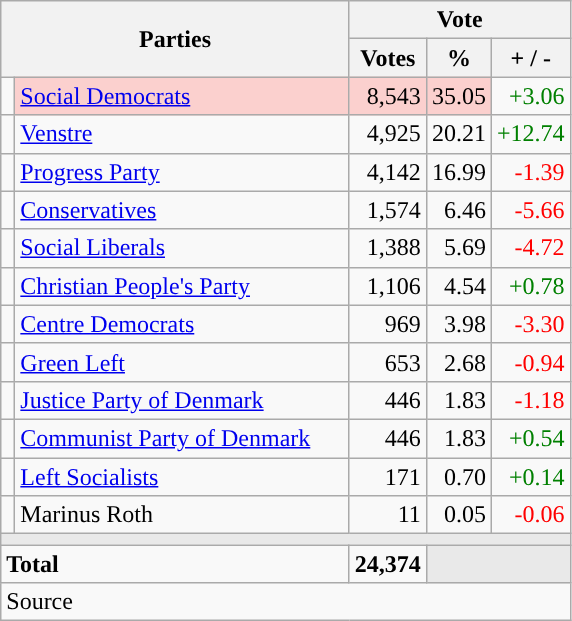<table class="wikitable" style="text-align:right;">
<tr>
<th style="text-align:centre;" rowspan="2" colspan="2" width="225">Parties</th>
<th colspan="3">Vote</th>
</tr>
<tr>
<th width="15">Votes</th>
<th width="15">%</th>
<th width="15">+ / -</th>
</tr>
<tr>
<td width="2" style="color:inherit;background:"></td>
<td bgcolor=#fbd0ce  align="left"><a href='#'>Social Democrats</a></td>
<td bgcolor=#fbd0ce>8,543</td>
<td bgcolor=#fbd0ce>35.05</td>
<td style=color:green;>+3.06</td>
</tr>
<tr>
<td width="2" style="color:inherit;background:"></td>
<td align="left"><a href='#'>Venstre</a></td>
<td>4,925</td>
<td>20.21</td>
<td style=color:green;>+12.74</td>
</tr>
<tr>
<td width="2" style="color:inherit;background:"></td>
<td align="left"><a href='#'>Progress Party</a></td>
<td>4,142</td>
<td>16.99</td>
<td style=color:red;>-1.39</td>
</tr>
<tr>
<td width="2" style="color:inherit;background:"></td>
<td align="left"><a href='#'>Conservatives</a></td>
<td>1,574</td>
<td>6.46</td>
<td style=color:red;>-5.66</td>
</tr>
<tr>
<td width="2" style="color:inherit;background:"></td>
<td align="left"><a href='#'>Social Liberals</a></td>
<td>1,388</td>
<td>5.69</td>
<td style=color:red;>-4.72</td>
</tr>
<tr>
<td width="2" style="color:inherit;background:"></td>
<td align="left"><a href='#'>Christian People's Party</a></td>
<td>1,106</td>
<td>4.54</td>
<td style=color:green;>+0.78</td>
</tr>
<tr>
<td width="2" style="color:inherit;background:"></td>
<td align="left"><a href='#'>Centre Democrats</a></td>
<td>969</td>
<td>3.98</td>
<td style=color:red;>-3.30</td>
</tr>
<tr>
<td width="2" style="color:inherit;background:"></td>
<td align="left"><a href='#'>Green Left</a></td>
<td>653</td>
<td>2.68</td>
<td style=color:red;>-0.94</td>
</tr>
<tr>
<td width="2" style="color:inherit;background:"></td>
<td align="left"><a href='#'>Justice Party of Denmark</a></td>
<td>446</td>
<td>1.83</td>
<td style=color:red;>-1.18</td>
</tr>
<tr>
<td width="2" style="color:inherit;background:"></td>
<td align="left"><a href='#'>Communist Party of Denmark</a></td>
<td>446</td>
<td>1.83</td>
<td style=color:green;>+0.54</td>
</tr>
<tr>
<td width="2" style="color:inherit;background:"></td>
<td align="left"><a href='#'>Left Socialists</a></td>
<td>171</td>
<td>0.70</td>
<td style=color:green;>+0.14</td>
</tr>
<tr>
<td width="2" style="color:inherit;background:"></td>
<td align="left">Marinus Roth</td>
<td>11</td>
<td>0.05</td>
<td style=color:red;>-0.06</td>
</tr>
<tr>
<td colspan="7" bgcolor="#E9E9E9"></td>
</tr>
<tr>
<td align="left" colspan="2"><strong>Total</strong></td>
<td><strong>24,374</strong></td>
<td bgcolor="#E9E9E9" colspan="2"></td>
</tr>
<tr>
<td align="left" colspan="6">Source</td>
</tr>
</table>
